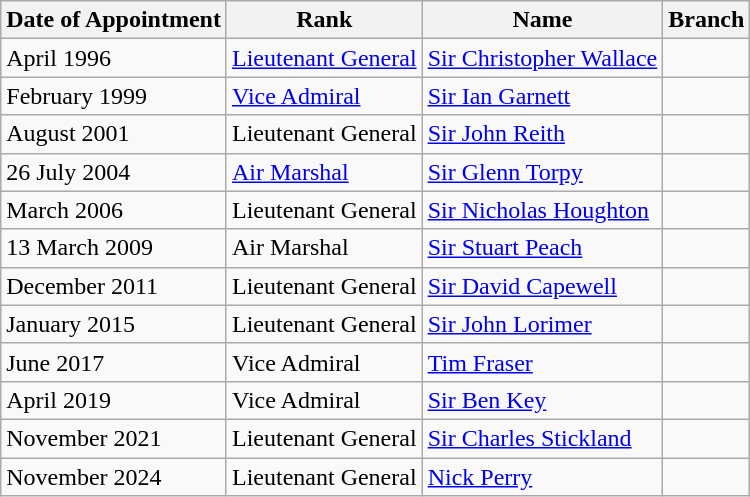<table class=wikitable>
<tr>
<th>Date of Appointment</th>
<th>Rank</th>
<th>Name</th>
<th>Branch</th>
</tr>
<tr>
<td>April 1996</td>
<td><a href='#'>Lieutenant General</a></td>
<td align=left><a href='#'>Sir Christopher Wallace</a></td>
<td></td>
</tr>
<tr>
<td>February 1999</td>
<td><a href='#'>Vice Admiral</a></td>
<td align=left><a href='#'>Sir Ian Garnett</a></td>
<td></td>
</tr>
<tr>
<td>August 2001</td>
<td>Lieutenant General</td>
<td align=left><a href='#'>Sir John Reith</a></td>
<td></td>
</tr>
<tr>
<td>26 July 2004</td>
<td><a href='#'>Air Marshal</a></td>
<td align=left><a href='#'>Sir Glenn Torpy</a></td>
<td></td>
</tr>
<tr>
<td>March 2006</td>
<td>Lieutenant General</td>
<td align=left><a href='#'>Sir Nicholas Houghton</a></td>
<td></td>
</tr>
<tr>
<td>13 March 2009</td>
<td>Air Marshal</td>
<td align=left><a href='#'>Sir Stuart Peach</a></td>
<td></td>
</tr>
<tr>
<td>December 2011</td>
<td>Lieutenant General</td>
<td align=left><a href='#'>Sir David Capewell</a></td>
<td></td>
</tr>
<tr>
<td>January 2015</td>
<td>Lieutenant General</td>
<td align=left><a href='#'>Sir John Lorimer</a></td>
<td></td>
</tr>
<tr>
<td>June 2017</td>
<td>Vice Admiral</td>
<td align=left><a href='#'>Tim Fraser</a></td>
<td></td>
</tr>
<tr>
<td>April 2019</td>
<td>Vice Admiral</td>
<td align=left><a href='#'>Sir Ben Key</a></td>
<td></td>
</tr>
<tr>
<td>November 2021</td>
<td>Lieutenant General</td>
<td align=left><a href='#'>Sir Charles Stickland</a></td>
<td></td>
</tr>
<tr>
<td>November 2024</td>
<td>Lieutenant General</td>
<td align=left><a href='#'>Nick Perry</a></td>
<td></td>
</tr>
</table>
